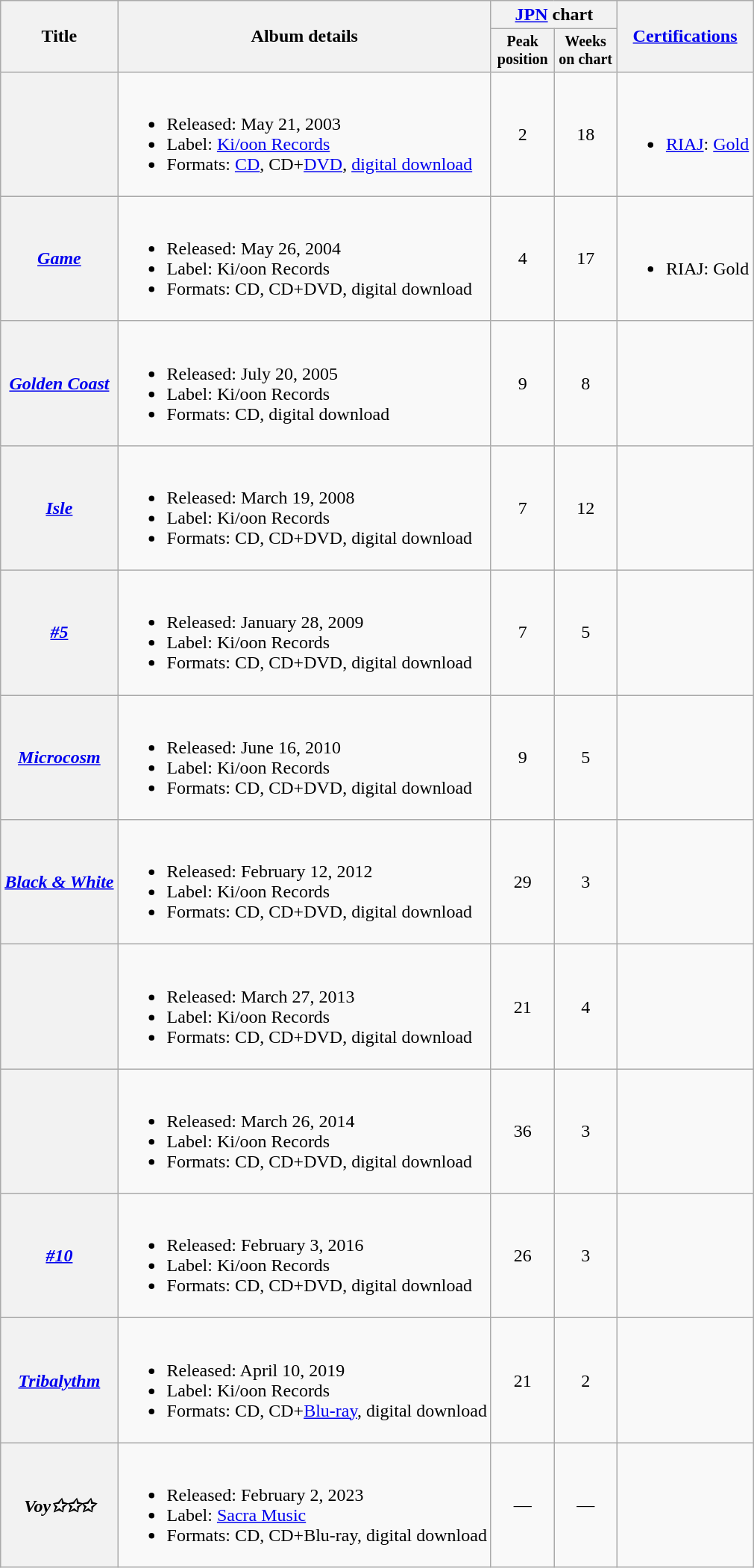<table class="wikitable plainrowheaders">
<tr>
<th scope="col" rowspan="2">Title</th>
<th scope="col" rowspan="2">Album details</th>
<th scope="col" colspan="2"><a href='#'>JPN</a> chart</th>
<th scope="col" rowspan="2"><a href='#'>Certifications</a></th>
</tr>
<tr style="font-size:smaller;">
<th style="width:50px;" scope="col">Peak position</th>
<th style="width:50px;" scope="col">Weeks on chart</th>
</tr>
<tr>
<th scope="row"><em><a href='#'></a></em></th>
<td><br><ul><li>Released: May 21, 2003</li><li>Label: <a href='#'>Ki/oon Records</a></li><li>Formats: <a href='#'>CD</a>, CD+<a href='#'>DVD</a>, <a href='#'>digital download</a></li></ul></td>
<td align="center">2</td>
<td align="center">18</td>
<td><br><ul><li><a href='#'>RIAJ</a>: <a href='#'>Gold</a></li></ul></td>
</tr>
<tr>
<th scope="row"><em><a href='#'>Game</a></em></th>
<td><br><ul><li>Released: May 26, 2004</li><li>Label: Ki/oon Records</li><li>Formats: CD, CD+DVD, digital download</li></ul></td>
<td align="center">4</td>
<td align="center">17</td>
<td><br><ul><li>RIAJ: Gold</li></ul></td>
</tr>
<tr>
<th scope="row"><em><a href='#'>Golden Coast</a></em></th>
<td><br><ul><li>Released: July 20, 2005</li><li>Label: Ki/oon Records</li><li>Formats: CD, digital download</li></ul></td>
<td align="center">9</td>
<td align="center">8</td>
<td></td>
</tr>
<tr>
<th scope="row"><em><a href='#'>Isle</a></em></th>
<td><br><ul><li>Released: March 19, 2008</li><li>Label: Ki/oon Records</li><li>Formats: CD, CD+DVD, digital download</li></ul></td>
<td align="center">7</td>
<td align="center">12</td>
<td></td>
</tr>
<tr>
<th scope="row"><em><a href='#'>#5</a></em></th>
<td><br><ul><li>Released: January 28, 2009</li><li>Label: Ki/oon Records</li><li>Formats: CD, CD+DVD, digital download</li></ul></td>
<td align="center">7</td>
<td align="center">5</td>
<td></td>
</tr>
<tr>
<th scope="row"><em><a href='#'>Microcosm</a></em></th>
<td><br><ul><li>Released: June 16, 2010</li><li>Label: Ki/oon Records</li><li>Formats: CD, CD+DVD, digital download</li></ul></td>
<td align="center">9</td>
<td align="center">5</td>
<td></td>
</tr>
<tr>
<th scope="row"><em><a href='#'>Black & White</a></em></th>
<td><br><ul><li>Released: February 12, 2012</li><li>Label: Ki/oon Records</li><li>Formats: CD, CD+DVD, digital download</li></ul></td>
<td align="center">29</td>
<td align="center">3</td>
<td></td>
</tr>
<tr>
<th scope="row"><em><a href='#'></a></em></th>
<td><br><ul><li>Released: March 27, 2013</li><li>Label: Ki/oon Records</li><li>Formats: CD, CD+DVD, digital download</li></ul></td>
<td align="center">21</td>
<td align="center">4</td>
<td></td>
</tr>
<tr>
<th scope="row"><em><a href='#'></a></em></th>
<td><br><ul><li>Released: March 26, 2014</li><li>Label: Ki/oon Records</li><li>Formats: CD, CD+DVD, digital download</li></ul></td>
<td align="center">36</td>
<td align="center">3</td>
<td></td>
</tr>
<tr>
<th scope="row"><em><a href='#'>#10</a></em></th>
<td><br><ul><li>Released: February 3, 2016</li><li>Label: Ki/oon Records</li><li>Formats: CD, CD+DVD, digital download</li></ul></td>
<td align="center">26</td>
<td align="center">3</td>
<td></td>
</tr>
<tr>
<th scope="row"><em><a href='#'>Tribalythm</a></em></th>
<td><br><ul><li>Released: April 10, 2019</li><li>Label: Ki/oon Records</li><li>Formats: CD, CD+<a href='#'>Blu-ray</a>, digital download</li></ul></td>
<td align="center">21</td>
<td align="center">2</td>
<td></td>
</tr>
<tr>
<th scope="row"><em>Voy✩✩✩</em></th>
<td><br><ul><li>Released: February 2, 2023</li><li>Label: <a href='#'>Sacra Music</a></li><li>Formats: CD, CD+Blu-ray, digital download</li></ul></td>
<td align="center">—</td>
<td align="center">—</td>
<td></td>
</tr>
</table>
